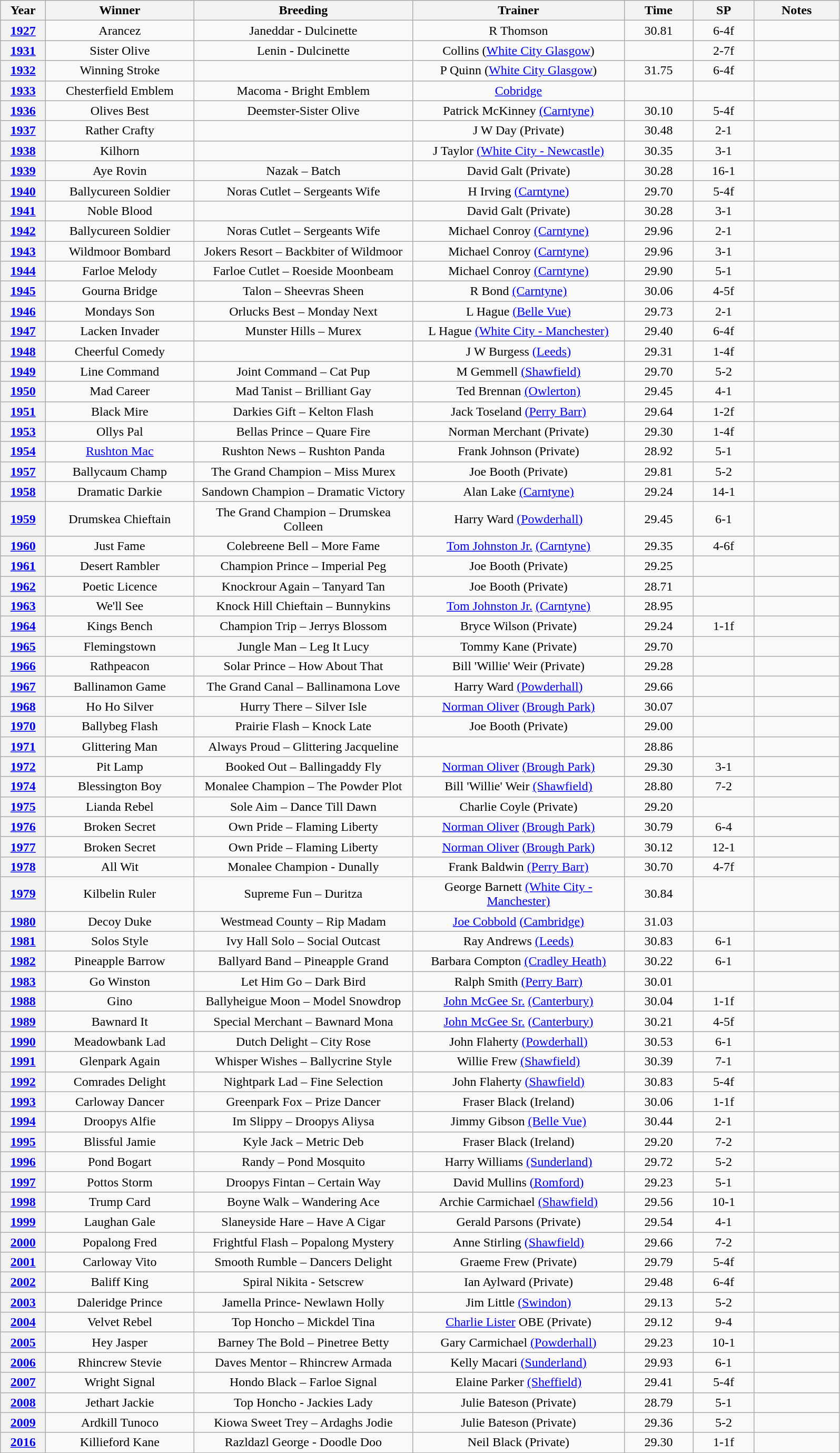<table class="wikitable" style="text-align:center">
<tr>
<th width=50>Year</th>
<th width=180>Winner</th>
<th width=270>Breeding</th>
<th width=260>Trainer</th>
<th width=80>Time</th>
<th width=70>SP</th>
<th width=100>Notes</th>
</tr>
<tr>
<th><a href='#'>1927</a></th>
<td>Arancez</td>
<td>Janeddar - Dulcinette</td>
<td>R Thomson</td>
<td>30.81</td>
<td>6-4f</td>
<td></td>
</tr>
<tr>
<th><a href='#'>1931</a></th>
<td>Sister Olive</td>
<td>Lenin - Dulcinette</td>
<td>Collins (<a href='#'>White City Glasgow</a>)</td>
<td></td>
<td>2-7f</td>
<td></td>
</tr>
<tr>
<th><a href='#'>1932</a></th>
<td>Winning Stroke</td>
<td></td>
<td>P Quinn (<a href='#'>White City Glasgow</a>)</td>
<td>31.75</td>
<td>6-4f</td>
<td></td>
</tr>
<tr>
<th><a href='#'>1933</a></th>
<td>Chesterfield Emblem</td>
<td>Macoma - Bright Emblem</td>
<td><a href='#'>Cobridge</a></td>
<td></td>
<td></td>
<td></td>
</tr>
<tr>
<th><a href='#'>1936</a></th>
<td>Olives Best</td>
<td>Deemster-Sister Olive</td>
<td>Patrick McKinney <a href='#'>(Carntyne)</a></td>
<td>30.10</td>
<td>5-4f</td>
<td></td>
</tr>
<tr>
<th><a href='#'>1937</a></th>
<td>Rather Crafty</td>
<td></td>
<td>J W Day (Private)</td>
<td>30.48</td>
<td>2-1</td>
<td></td>
</tr>
<tr>
<th><a href='#'>1938</a></th>
<td>Kilhorn</td>
<td></td>
<td>J Taylor <a href='#'>(White City - Newcastle)</a></td>
<td>30.35</td>
<td>3-1</td>
<td></td>
</tr>
<tr>
<th><a href='#'>1939</a></th>
<td>Aye Rovin</td>
<td>Nazak – Batch</td>
<td>David Galt (Private)</td>
<td>30.28</td>
<td>16-1</td>
<td></td>
</tr>
<tr>
<th><a href='#'>1940</a></th>
<td>Ballycureen Soldier</td>
<td>Noras Cutlet – Sergeants Wife</td>
<td>H Irving <a href='#'>(Carntyne)</a></td>
<td>29.70</td>
<td>5-4f</td>
<td></td>
</tr>
<tr>
<th><a href='#'>1941</a></th>
<td>Noble Blood</td>
<td></td>
<td>David Galt (Private)</td>
<td>30.28</td>
<td>3-1</td>
<td></td>
</tr>
<tr>
<th><a href='#'>1942</a></th>
<td>Ballycureen Soldier</td>
<td>Noras Cutlet – Sergeants Wife</td>
<td>Michael Conroy <a href='#'>(Carntyne)</a></td>
<td>29.96</td>
<td>2-1</td>
<td></td>
</tr>
<tr>
<th><a href='#'>1943</a></th>
<td>Wildmoor Bombard</td>
<td>Jokers Resort – Backbiter of Wildmoor</td>
<td>Michael Conroy <a href='#'>(Carntyne)</a></td>
<td>29.96</td>
<td>3-1</td>
<td></td>
</tr>
<tr>
<th><a href='#'>1944</a></th>
<td>Farloe Melody</td>
<td>Farloe Cutlet – Roeside Moonbeam</td>
<td>Michael Conroy <a href='#'>(Carntyne)</a></td>
<td>29.90</td>
<td>5-1</td>
<td></td>
</tr>
<tr>
<th><a href='#'>1945</a></th>
<td>Gourna Bridge</td>
<td>Talon – Sheevras Sheen</td>
<td>R Bond <a href='#'>(Carntyne)</a></td>
<td>30.06</td>
<td>4-5f</td>
<td></td>
</tr>
<tr>
<th><a href='#'>1946</a></th>
<td>Mondays Son</td>
<td>Orlucks Best – Monday Next</td>
<td>L Hague <a href='#'>(Belle Vue)</a></td>
<td>29.73</td>
<td>2-1</td>
<td></td>
</tr>
<tr>
<th><a href='#'>1947</a></th>
<td>Lacken Invader</td>
<td>Munster Hills – Murex</td>
<td>L Hague <a href='#'>(White City - Manchester)</a></td>
<td>29.40</td>
<td>6-4f</td>
<td></td>
</tr>
<tr>
<th><a href='#'>1948</a></th>
<td>Cheerful Comedy</td>
<td></td>
<td>J W Burgess <a href='#'>(Leeds)</a></td>
<td>29.31</td>
<td>1-4f</td>
<td></td>
</tr>
<tr>
<th><a href='#'>1949</a></th>
<td>Line Command</td>
<td>Joint Command – Cat Pup</td>
<td>M Gemmell <a href='#'>(Shawfield)</a></td>
<td>29.70</td>
<td>5-2</td>
<td></td>
</tr>
<tr>
<th><a href='#'>1950</a></th>
<td>Mad Career</td>
<td>Mad Tanist – Brilliant Gay</td>
<td>Ted Brennan <a href='#'>(Owlerton)</a></td>
<td>29.45</td>
<td>4-1</td>
<td></td>
</tr>
<tr>
<th><a href='#'>1951</a></th>
<td>Black Mire</td>
<td>Darkies Gift – Kelton Flash</td>
<td>Jack Toseland <a href='#'>(Perry Barr)</a></td>
<td>29.64</td>
<td>1-2f</td>
<td></td>
</tr>
<tr>
<th><a href='#'>1953</a></th>
<td>Ollys Pal</td>
<td>Bellas Prince – Quare Fire</td>
<td>Norman Merchant (Private)</td>
<td>29.30</td>
<td>1-4f</td>
<td></td>
</tr>
<tr>
<th><a href='#'>1954</a></th>
<td><a href='#'>Rushton Mac</a></td>
<td>Rushton News – Rushton Panda</td>
<td>Frank Johnson (Private)</td>
<td>28.92</td>
<td>5-1</td>
<td></td>
</tr>
<tr>
<th><a href='#'>1957</a></th>
<td>Ballycaum Champ</td>
<td>The Grand Champion – Miss Murex</td>
<td>Joe Booth (Private)</td>
<td>29.81</td>
<td>5-2</td>
<td></td>
</tr>
<tr>
<th><a href='#'>1958</a></th>
<td>Dramatic Darkie</td>
<td>Sandown Champion – Dramatic Victory</td>
<td>Alan Lake <a href='#'>(Carntyne)</a></td>
<td>29.24</td>
<td>14-1</td>
<td></td>
</tr>
<tr>
<th><a href='#'>1959</a></th>
<td>Drumskea Chieftain</td>
<td>The Grand Champion – Drumskea Colleen</td>
<td>Harry Ward <a href='#'>(Powderhall)</a></td>
<td>29.45</td>
<td>6-1</td>
<td></td>
</tr>
<tr>
<th><a href='#'>1960</a></th>
<td>Just Fame</td>
<td>Colebreene Bell – More Fame</td>
<td><a href='#'>Tom Johnston Jr.</a> <a href='#'>(Carntyne)</a></td>
<td>29.35</td>
<td>4-6f</td>
<td></td>
</tr>
<tr>
<th><a href='#'>1961</a></th>
<td>Desert Rambler</td>
<td>Champion Prince – Imperial Peg</td>
<td>Joe Booth (Private)</td>
<td>29.25</td>
<td></td>
<td></td>
</tr>
<tr>
<th><a href='#'>1962</a></th>
<td>Poetic Licence</td>
<td>Knockrour Again – Tanyard Tan</td>
<td>Joe Booth (Private)</td>
<td>28.71</td>
<td></td>
<td></td>
</tr>
<tr>
<th><a href='#'>1963</a></th>
<td>We'll See</td>
<td>Knock Hill Chieftain – Bunnykins</td>
<td><a href='#'>Tom Johnston Jr.</a> <a href='#'>(Carntyne)</a></td>
<td>28.95</td>
<td></td>
<td></td>
</tr>
<tr>
<th><a href='#'>1964</a></th>
<td>Kings Bench</td>
<td>Champion Trip – Jerrys Blossom</td>
<td>Bryce Wilson (Private)</td>
<td>29.24</td>
<td>1-1f</td>
<td></td>
</tr>
<tr>
<th><a href='#'>1965</a></th>
<td>Flemingstown</td>
<td>Jungle Man – Leg It Lucy</td>
<td>Tommy Kane (Private)</td>
<td>29.70</td>
<td></td>
<td></td>
</tr>
<tr>
<th><a href='#'>1966</a></th>
<td>Rathpeacon</td>
<td>Solar Prince – How About That</td>
<td>Bill 'Willie' Weir (Private)</td>
<td>29.28</td>
<td></td>
<td></td>
</tr>
<tr>
<th><a href='#'>1967</a></th>
<td>Ballinamon Game</td>
<td>The Grand Canal – Ballinamona Love</td>
<td>Harry Ward <a href='#'>(Powderhall)</a></td>
<td>29.66</td>
<td></td>
<td></td>
</tr>
<tr>
<th><a href='#'>1968</a></th>
<td>Ho Ho Silver</td>
<td>Hurry There – Silver Isle</td>
<td><a href='#'>Norman Oliver</a> <a href='#'>(Brough Park)</a></td>
<td>30.07</td>
<td></td>
<td></td>
</tr>
<tr>
<th><a href='#'>1970</a></th>
<td>Ballybeg Flash</td>
<td>Prairie Flash – Knock Late</td>
<td>Joe Booth (Private)</td>
<td>29.00</td>
<td></td>
<td></td>
</tr>
<tr>
<th><a href='#'>1971</a></th>
<td>Glittering Man</td>
<td>Always Proud – Glittering Jacqueline</td>
<td></td>
<td>28.86</td>
<td></td>
<td></td>
</tr>
<tr>
<th><a href='#'>1972</a></th>
<td>Pit Lamp</td>
<td>Booked Out – Ballingaddy Fly</td>
<td><a href='#'>Norman Oliver</a> <a href='#'>(Brough Park)</a></td>
<td>29.30</td>
<td>3-1</td>
<td></td>
</tr>
<tr>
<th><a href='#'>1974</a></th>
<td>Blessington Boy </td>
<td>Monalee Champion – The Powder Plot</td>
<td>Bill 'Willie' Weir <a href='#'>(Shawfield)</a></td>
<td>28.80</td>
<td>7-2</td>
<td></td>
</tr>
<tr>
<th><a href='#'>1975</a></th>
<td>Lianda Rebel</td>
<td>Sole Aim – Dance Till Dawn</td>
<td>Charlie Coyle (Private)</td>
<td>29.20</td>
<td></td>
<td></td>
</tr>
<tr>
<th><a href='#'>1976</a></th>
<td>Broken Secret</td>
<td>Own Pride – Flaming Liberty</td>
<td><a href='#'>Norman Oliver</a> <a href='#'>(Brough Park)</a></td>
<td>30.79</td>
<td>6-4</td>
<td></td>
</tr>
<tr>
<th><a href='#'>1977</a></th>
<td>Broken Secret</td>
<td>Own Pride – Flaming Liberty</td>
<td><a href='#'>Norman Oliver</a> <a href='#'>(Brough Park)</a></td>
<td>30.12</td>
<td>12-1</td>
<td></td>
</tr>
<tr>
<th><a href='#'>1978</a></th>
<td>All Wit </td>
<td>Monalee Champion - Dunally</td>
<td>Frank Baldwin <a href='#'>(Perry Barr)</a></td>
<td>30.70</td>
<td>4-7f</td>
<td></td>
</tr>
<tr>
<th><a href='#'>1979</a></th>
<td>Kilbelin Ruler</td>
<td>Supreme Fun – Duritza</td>
<td>George Barnett <a href='#'>(White City - Manchester)</a></td>
<td>30.84</td>
<td></td>
<td></td>
</tr>
<tr>
<th><a href='#'>1980</a></th>
<td>Decoy Duke</td>
<td>Westmead County – Rip Madam</td>
<td><a href='#'>Joe Cobbold</a> <a href='#'>(Cambridge)</a></td>
<td>31.03</td>
<td></td>
<td></td>
</tr>
<tr>
<th><a href='#'>1981</a></th>
<td>Solos Style</td>
<td>Ivy Hall Solo – Social Outcast</td>
<td>Ray Andrews <a href='#'>(Leeds)</a></td>
<td>30.83</td>
<td>6-1</td>
<td></td>
</tr>
<tr>
<th><a href='#'>1982</a></th>
<td>Pineapple Barrow</td>
<td>Ballyard Band – Pineapple Grand</td>
<td>Barbara Compton <a href='#'>(Cradley Heath)</a></td>
<td>30.22</td>
<td>6-1</td>
<td></td>
</tr>
<tr>
<th><a href='#'>1983</a></th>
<td>Go Winston</td>
<td>Let Him Go – Dark Bird</td>
<td>Ralph Smith <a href='#'>(Perry Barr)</a></td>
<td>30.01</td>
<td></td>
<td></td>
</tr>
<tr>
<th><a href='#'>1988</a></th>
<td>Gino</td>
<td>Ballyheigue Moon – Model Snowdrop</td>
<td><a href='#'>John McGee Sr.</a> <a href='#'>(Canterbury)</a></td>
<td>30.04</td>
<td>1-1f</td>
<td></td>
</tr>
<tr>
<th><a href='#'>1989</a></th>
<td>Bawnard It</td>
<td>Special Merchant – Bawnard Mona</td>
<td><a href='#'>John McGee Sr.</a> <a href='#'>(Canterbury)</a></td>
<td>30.21</td>
<td>4-5f</td>
<td></td>
</tr>
<tr>
<th><a href='#'>1990</a></th>
<td>Meadowbank Lad</td>
<td>Dutch Delight – City Rose</td>
<td>John Flaherty <a href='#'>(Powderhall)</a></td>
<td>30.53</td>
<td>6-1</td>
<td></td>
</tr>
<tr>
<th><a href='#'>1991</a></th>
<td>Glenpark Again</td>
<td>Whisper Wishes – Ballycrine Style</td>
<td>Willie Frew <a href='#'>(Shawfield)</a></td>
<td>30.39</td>
<td>7-1</td>
<td></td>
</tr>
<tr>
<th><a href='#'>1992</a></th>
<td>Comrades Delight</td>
<td>Nightpark Lad – Fine Selection</td>
<td>John Flaherty <a href='#'>(Shawfield)</a></td>
<td>30.83</td>
<td>5-4f</td>
<td></td>
</tr>
<tr>
<th><a href='#'>1993</a></th>
<td>Carloway Dancer</td>
<td>Greenpark Fox – Prize Dancer</td>
<td>Fraser Black (Ireland)</td>
<td>30.06</td>
<td>1-1f</td>
<td></td>
</tr>
<tr>
<th><a href='#'>1994</a></th>
<td>Droopys Alfie</td>
<td>Im Slippy – Droopys Aliysa</td>
<td>Jimmy Gibson <a href='#'>(Belle Vue)</a></td>
<td>30.44</td>
<td>2-1</td>
<td></td>
</tr>
<tr>
<th><a href='#'>1995</a></th>
<td>Blissful Jamie</td>
<td>Kyle Jack – Metric Deb</td>
<td>Fraser Black (Ireland)</td>
<td>29.20</td>
<td>7-2</td>
<td></td>
</tr>
<tr>
<th><a href='#'>1996</a></th>
<td>Pond Bogart</td>
<td>Randy – Pond Mosquito</td>
<td>Harry Williams <a href='#'>(Sunderland)</a></td>
<td>29.72</td>
<td>5-2</td>
<td></td>
</tr>
<tr>
<th><a href='#'>1997</a></th>
<td>Pottos Storm</td>
<td>Droopys Fintan – Certain Way</td>
<td>David Mullins <a href='#'>(Romford)</a></td>
<td>29.23</td>
<td>5-1</td>
<td></td>
</tr>
<tr>
<th><a href='#'>1998</a></th>
<td>Trump Card</td>
<td>Boyne Walk – Wandering Ace</td>
<td>Archie Carmichael <a href='#'>(Shawfield)</a></td>
<td>29.56</td>
<td>10-1</td>
<td></td>
</tr>
<tr>
<th><a href='#'>1999</a></th>
<td>Laughan Gale</td>
<td>Slaneyside Hare – Have A Cigar</td>
<td>Gerald Parsons (Private)</td>
<td>29.54</td>
<td>4-1</td>
<td></td>
</tr>
<tr>
<th><a href='#'>2000</a></th>
<td>Popalong Fred</td>
<td>Frightful Flash – Popalong Mystery</td>
<td>Anne Stirling <a href='#'>(Shawfield)</a></td>
<td>29.66</td>
<td>7-2</td>
<td></td>
</tr>
<tr>
<th><a href='#'>2001</a></th>
<td>Carloway Vito</td>
<td>Smooth Rumble – Dancers Delight</td>
<td>Graeme Frew (Private)</td>
<td>29.79</td>
<td>5-4f</td>
<td></td>
</tr>
<tr>
<th><a href='#'>2002</a></th>
<td>Baliff King</td>
<td>Spiral Nikita - Setscrew</td>
<td>Ian Aylward (Private)</td>
<td>29.48</td>
<td>6-4f</td>
<td></td>
</tr>
<tr>
<th><a href='#'>2003</a></th>
<td>Daleridge Prince</td>
<td>Jamella Prince- Newlawn Holly</td>
<td>Jim Little <a href='#'>(Swindon)</a></td>
<td>29.13</td>
<td>5-2</td>
<td></td>
</tr>
<tr>
<th><a href='#'>2004</a></th>
<td>Velvet Rebel</td>
<td>Top Honcho – Mickdel Tina</td>
<td><a href='#'>Charlie Lister</a> OBE (Private)</td>
<td>29.12</td>
<td>9-4</td>
<td></td>
</tr>
<tr>
<th><a href='#'>2005</a></th>
<td>Hey Jasper </td>
<td>Barney The Bold – Pinetree Betty</td>
<td>Gary Carmichael <a href='#'>(Powderhall)</a></td>
<td>29.23</td>
<td>10-1</td>
<td></td>
</tr>
<tr>
<th><a href='#'>2006</a></th>
<td>Rhincrew Stevie </td>
<td>Daves Mentor – Rhincrew Armada</td>
<td>Kelly Macari <a href='#'>(Sunderland)</a></td>
<td>29.93</td>
<td>6-1</td>
<td></td>
</tr>
<tr>
<th><a href='#'>2007</a></th>
<td>Wright Signal </td>
<td>Hondo Black – Farloe Signal</td>
<td>Elaine Parker <a href='#'>(Sheffield)</a></td>
<td>29.41</td>
<td>5-4f</td>
<td></td>
</tr>
<tr>
<th><a href='#'>2008</a></th>
<td>Jethart Jackie	</td>
<td>Top Honcho - Jackies Lady</td>
<td>Julie Bateson (Private)</td>
<td>28.79</td>
<td>5-1</td>
<td></td>
</tr>
<tr>
<th><a href='#'>2009</a></th>
<td>Ardkill Tunoco </td>
<td>Kiowa Sweet Trey – Ardaghs Jodie</td>
<td>Julie Bateson (Private)</td>
<td>29.36</td>
<td>5-2</td>
<td></td>
</tr>
<tr>
<th><a href='#'>2016</a></th>
<td>Killieford Kane </td>
<td>Razldazl George - Doodle Doo</td>
<td>Neil Black (Private)</td>
<td>29.30</td>
<td>1-1f</td>
<td></td>
</tr>
</table>
